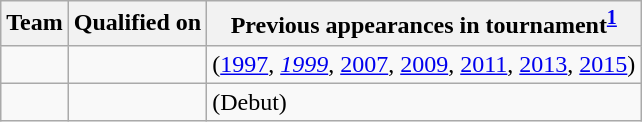<table class="wikitable sortable" style="text-align: left;">
<tr>
<th>Team</th>
<th>Qualified on</th>
<th>Previous appearances in tournament<sup><strong><a href='#'>1</a></strong></sup></th>
</tr>
<tr>
<td></td>
<td></td>
<td> (<a href='#'>1997</a>, <em><a href='#'>1999</a></em>, <a href='#'>2007</a>, <a href='#'>2009</a>, <a href='#'>2011</a>, <a href='#'>2013</a>, <a href='#'>2015</a>)</td>
</tr>
<tr>
<td></td>
<td></td>
<td> (Debut)</td>
</tr>
</table>
